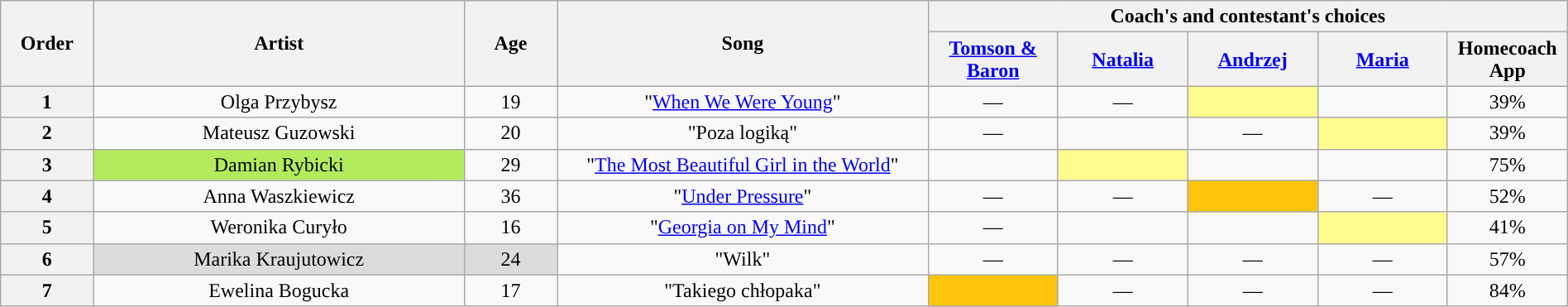<table class="wikitable" style="text-align:center; width:100%;">
<tr>
<th scope="col" rowspan="2" style="width:05%;">Order</th>
<th scope="col" rowspan="2" style="width:20%;">Artist</th>
<th scope="col" rowspan="2" style="width:05%;">Age</th>
<th scope="col" rowspan="2" style="width:20%;">Song</th>
<th scope="col" colspan="5" style="width:32%;">Coach's and contestant's choices</th>
</tr>
<tr>
<th style="width:07%;"><a href='#'>Tomson & Baron</a></th>
<th style="width:07%;"><a href='#'>Natalia</a></th>
<th style="width:07%;"><a href='#'>Andrzej</a></th>
<th style="width:07%;"><a href='#'>Maria</a></th>
<th style="width:04%;">Homecoach App</th>
</tr>
<tr>
<th>1</th>
<td>Olga Przybysz</td>
<td>19</td>
<td>"<a href='#'>When We Were Young</a>"</td>
<td>—</td>
<td>—</td>
<td style="background:#fdfc8f;"><strong></strong></td>
<td><strong></strong></td>
<td>39%</td>
</tr>
<tr>
<th>2</th>
<td>Mateusz Guzowski</td>
<td>20</td>
<td>"Poza logiką"</td>
<td>—</td>
<td><strong></strong></td>
<td>—</td>
<td style="background:#fdfc8f;"><strong></strong></td>
<td>39%</td>
</tr>
<tr>
<th>3</th>
<td style="background-color:#B2EC5D;">Damian Rybicki</td>
<td>29</td>
<td>"<a href='#'>The Most Beautiful Girl in the World</a>"</td>
<td><strong></strong></td>
<td style="background:#fdfc8f;"><strong></strong></td>
<td><strong></strong></td>
<td><strong></strong></td>
<td>75%</td>
</tr>
<tr>
<th>4</th>
<td>Anna Waszkiewicz</td>
<td>36</td>
<td>"<a href='#'>Under Pressure</a>"</td>
<td>—</td>
<td>—</td>
<td style="background:#FFC40C;"><strong></strong></td>
<td>—</td>
<td>52%</td>
</tr>
<tr>
<th>5</th>
<td>Weronika Curyło</td>
<td>16</td>
<td>"<a href='#'>Georgia on My Mind</a>"</td>
<td>—</td>
<td><strong></strong></td>
<td><strong></strong></td>
<td style="background:#fdfc8f;"><strong></strong></td>
<td>41%</td>
</tr>
<tr>
<th>6</th>
<td style="background:#DCDCDC;">Marika Kraujutowicz</td>
<td style="background:#DCDCDC;">24</td>
<td>"Wilk"</td>
<td>—</td>
<td>—</td>
<td>—</td>
<td>—</td>
<td>57%</td>
</tr>
<tr>
<th>7</th>
<td>Ewelina Bogucka</td>
<td>17</td>
<td>"Takiego chłopaka"</td>
<td style="background:#FFC40C;"><strong></strong></td>
<td>—</td>
<td>—</td>
<td>—</td>
<td>84%</td>
</tr>
</table>
